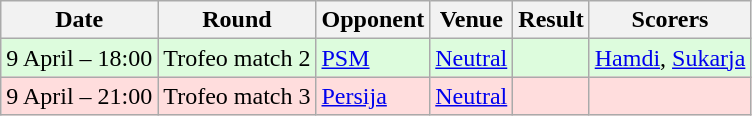<table class="wikitable">
<tr>
<th>Date</th>
<th>Round</th>
<th>Opponent</th>
<th>Venue</th>
<th>Result</th>
<th>Scorers</th>
</tr>
<tr bgcolor = "#DDFCDD">
<td>9 April – 18:00</td>
<td align="center">Trofeo match 2</td>
<td><a href='#'>PSM</a></td>
<td><a href='#'>Neutral</a></td>
<td></td>
<td><a href='#'>Hamdi</a>, <a href='#'>Sukarja</a></td>
</tr>
<tr bgcolor = "#FFDDDD">
<td>9 April – 21:00</td>
<td align="center">Trofeo match 3</td>
<td><a href='#'>Persija</a></td>
<td><a href='#'>Neutral</a></td>
<td></td>
<td></td>
</tr>
</table>
